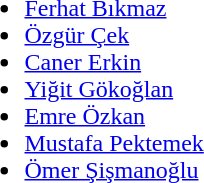<table>
<tr>
<td><strong></strong><br><ul><li><a href='#'>Ferhat Bıkmaz</a></li><li><a href='#'>Özgür Çek</a></li><li><a href='#'>Caner Erkin</a></li><li><a href='#'>Yiğit Gökoğlan</a></li><li><a href='#'>Emre Özkan</a></li><li><a href='#'>Mustafa Pektemek</a></li><li><a href='#'>Ömer Şişmanoğlu</a></li></ul></td>
</tr>
</table>
